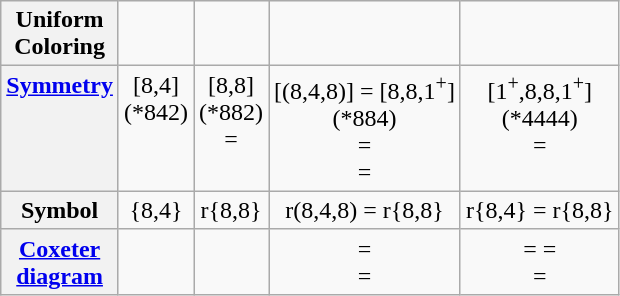<table class=wikitable>
<tr align=center>
<th>Uniform<br>Coloring</th>
<td></td>
<td></td>
<td></td>
<td></td>
</tr>
<tr align=center valign=top>
<th><a href='#'>Symmetry</a></th>
<td>[8,4]<br>(*842)<br></td>
<td>[8,8]<br>(*882)<br> = </td>
<td>[(8,4,8)] = [8,8,1<sup>+</sup>]<br>(*884)<br> = <br> = </td>
<td>[1<sup>+</sup>,8,8,1<sup>+</sup>]<br>(*4444)<br> =<br></td>
</tr>
<tr align=center>
<th>Symbol</th>
<td>{8,4}</td>
<td>r{8,8}</td>
<td>r(8,4,8) = r{8,8}</td>
<td>r{8,4} = r{8,8}</td>
</tr>
<tr align=center>
<th><a href='#'>Coxeter<br>diagram</a></th>
<td></td>
<td></td>
<td> = <br> = </td>
<td> =  =<br> =</td>
</tr>
</table>
